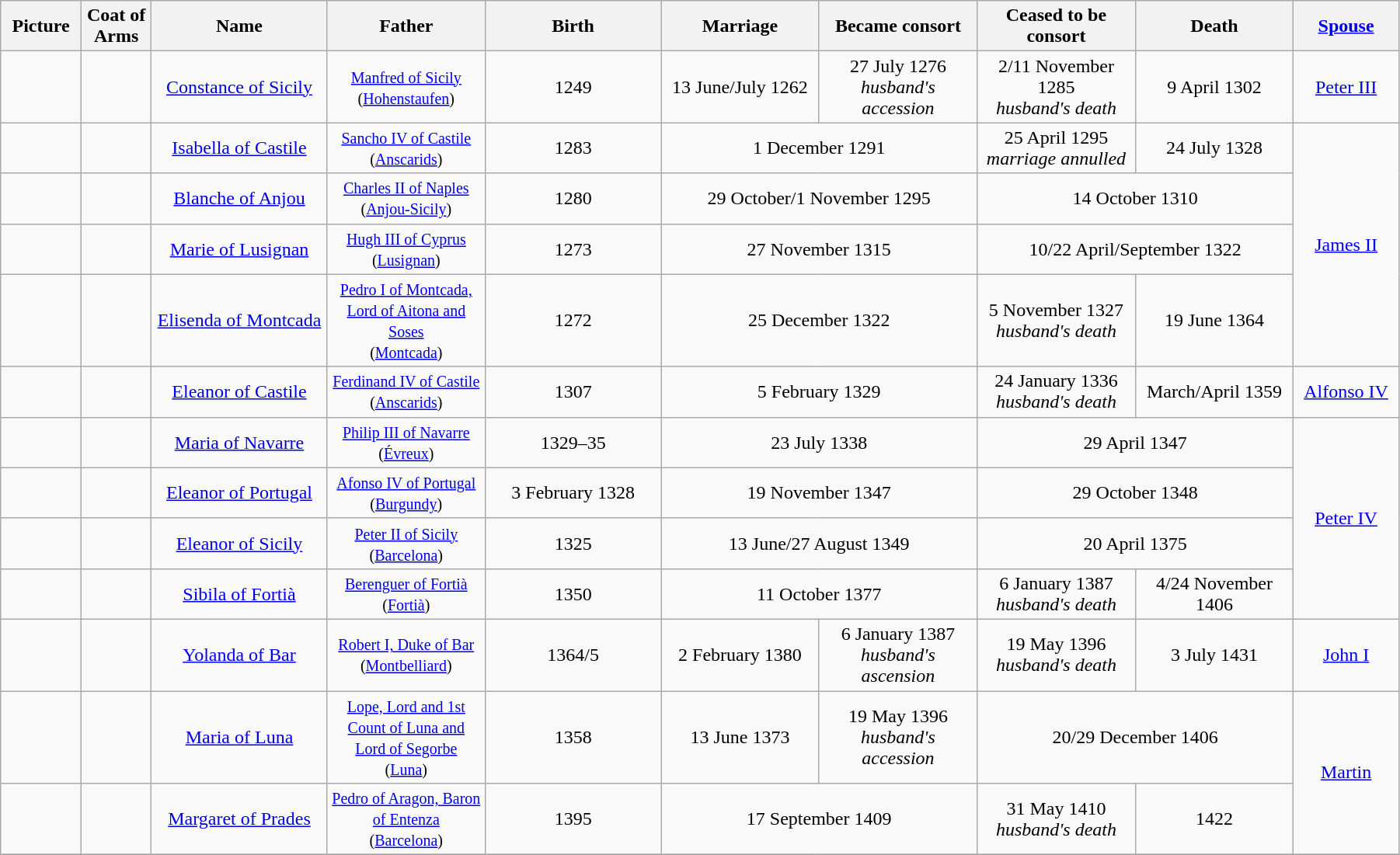<table width=95% class="wikitable">
<tr>
<th width = "4%">Picture</th>
<th width = "4%">Coat of Arms</th>
<th width = "10%">Name</th>
<th width = "9%">Father</th>
<th width = "10%">Birth</th>
<th width = "9%">Marriage</th>
<th width = "9%">Became consort</th>
<th width = "9%">Ceased to be consort</th>
<th width = "9%">Death</th>
<th width = "6%"><a href='#'>Spouse</a></th>
</tr>
<tr>
<td align="center"></td>
<td align="center"></td>
<td align="center"><a href='#'>Constance of Sicily</a><br></td>
<td align="center"><small><a href='#'>Manfred of Sicily</a><br>(<a href='#'>Hohenstaufen</a>)</small></td>
<td align="center">1249</td>
<td align="center">13 June/July 1262</td>
<td align="center">27 July 1276<br><em>husband's accession</em></td>
<td align="center">2/11 November 1285<br><em>husband's death</em></td>
<td align="center">9 April 1302</td>
<td align="center"><a href='#'>Peter III</a></td>
</tr>
<tr>
<td align="center"></td>
<td align="center"></td>
<td align="center"><a href='#'>Isabella of Castile</a><br></td>
<td align="center"><small><a href='#'>Sancho IV of Castile</a><br>(<a href='#'>Anscarids</a>)</small></td>
<td align="center">1283</td>
<td align="center" colspan="2">1 December 1291</td>
<td align="center">25 April 1295<br><em>marriage annulled</em></td>
<td align="center">24 July 1328</td>
<td align="center" rowspan="4"><a href='#'>James II</a></td>
</tr>
<tr>
<td align="center"></td>
<td align="center"></td>
<td align="center"><a href='#'>Blanche of Anjou</a><br></td>
<td align="center"><small><a href='#'>Charles II of Naples</a><br>(<a href='#'>Anjou-Sicily</a>)</small></td>
<td align="center">1280</td>
<td align="center" colspan="2">29 October/1 November 1295</td>
<td align="center" colspan="2">14 October 1310</td>
</tr>
<tr>
<td align="center"></td>
<td align="center"></td>
<td align="center"><a href='#'>Marie of Lusignan</a><br></td>
<td align="center"><small><a href='#'>Hugh III of Cyprus</a><br>(<a href='#'>Lusignan</a>)</small></td>
<td align="center">1273</td>
<td align="center" colspan="2">27 November 1315</td>
<td align="center" colspan="2">10/22 April/September 1322</td>
</tr>
<tr>
<td align="center"></td>
<td align="center"></td>
<td align="center"><a href='#'>Elisenda of Montcada</a><br></td>
<td align="center"><small><a href='#'>Pedro I of Montcada, Lord of Aitona and Soses</a><br>(<a href='#'>Montcada</a>)</small></td>
<td align="center">1272</td>
<td align="center" colspan="2">25 December 1322</td>
<td align="center">5 November 1327<br><em>husband's death</em></td>
<td align="center">19 June 1364</td>
</tr>
<tr>
<td align="center"></td>
<td align="center"></td>
<td align="center"><a href='#'>Eleanor of Castile</a><br></td>
<td align="center"><small><a href='#'>Ferdinand IV of Castile</a><br>(<a href='#'>Anscarids</a>)</small></td>
<td align="center">1307</td>
<td align="center" colspan="2">5 February 1329</td>
<td align="center">24 January 1336<br><em>husband's death</em></td>
<td align="center">March/April 1359</td>
<td align="center"><a href='#'>Alfonso IV</a></td>
</tr>
<tr>
<td align="center"></td>
<td align="center"></td>
<td align="center"><a href='#'>Maria of Navarre</a><br></td>
<td align="center"><small><a href='#'>Philip III of Navarre</a><br>(<a href='#'>Évreux</a>)</small></td>
<td align="center">1329–35</td>
<td align="center" colspan="2">23 July 1338</td>
<td align="center" colspan="2">29 April 1347</td>
<td align="center" rowspan="4"><a href='#'>Peter IV</a></td>
</tr>
<tr>
<td align="center"></td>
<td align="center"></td>
<td align="center"><a href='#'>Eleanor of Portugal</a><br></td>
<td align="center"><small><a href='#'>Afonso IV of Portugal</a><br>(<a href='#'>Burgundy</a>)</small></td>
<td align="center">3 February 1328</td>
<td align="center" colspan="2">19 November 1347</td>
<td align="center" colspan="2">29 October 1348</td>
</tr>
<tr>
<td align="center"></td>
<td align="center"></td>
<td align="center"><a href='#'>Eleanor of Sicily</a><br></td>
<td align="center"><small><a href='#'>Peter II of Sicily</a><br>(<a href='#'>Barcelona</a>)</small></td>
<td align="center">1325</td>
<td align="center" colspan="2">13 June/27 August 1349</td>
<td align="center" colspan="2">20 April 1375</td>
</tr>
<tr>
<td align="center"></td>
<td align="center"></td>
<td align="center"><a href='#'>Sibila of Fortià</a><br></td>
<td align="center"><small><a href='#'>Berenguer of Fortià</a><br>(<a href='#'>Fortià</a>)</small></td>
<td align="center">1350</td>
<td align="center" colspan="2">11 October 1377</td>
<td align="center">6 January 1387<br><em>husband's death</em></td>
<td align="center">4/24 November 1406</td>
</tr>
<tr>
<td align="center"></td>
<td align="center"></td>
<td align="center"><a href='#'>Yolanda of Bar</a><br></td>
<td align="center"><small><a href='#'>Robert I, Duke of Bar</a><br>(<a href='#'>Montbelliard</a>)</small></td>
<td align="center">1364/5</td>
<td align="center">2 February 1380</td>
<td align="center">6 January 1387 <br><em>husband's ascension</em></td>
<td align="center">19 May 1396<br><em>husband's death</em></td>
<td align="center">3 July 1431</td>
<td align="center"><a href='#'>John I</a></td>
</tr>
<tr>
<td align="center"></td>
<td align="center"></td>
<td align="center"><a href='#'>Maria of Luna</a><br></td>
<td align="center"><small><a href='#'>Lope, Lord and 1st Count of Luna and Lord of Segorbe</a><br>(<a href='#'>Luna</a>)</small></td>
<td align="center">1358</td>
<td align="center">13 June 1373</td>
<td align="center">19 May 1396<br><em>husband's accession</em></td>
<td align="center" colspan="2">20/29 December 1406</td>
<td align="center" rowspan="2"><a href='#'>Martin</a></td>
</tr>
<tr>
<td align="center"></td>
<td align="center"></td>
<td align="center"><a href='#'>Margaret of Prades</a><br></td>
<td align="center"><small><a href='#'>Pedro of Aragon, Baron of Entenza</a><br>(<a href='#'>Barcelona</a>)</small></td>
<td align="center">1395</td>
<td align="center" colspan="2">17 September 1409</td>
<td align="center">31 May 1410<br><em>husband's death</em></td>
<td align="center">1422</td>
</tr>
<tr>
</tr>
</table>
